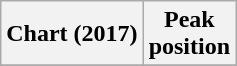<table class="wikitable plainrowheaders">
<tr>
<th scope="col">Chart (2017)</th>
<th scope="col">Peak<br>position</th>
</tr>
<tr>
</tr>
</table>
